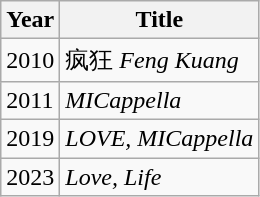<table class="wikitable">
<tr>
<th>Year</th>
<th>Title</th>
</tr>
<tr>
<td>2010</td>
<td>疯狂 <em>Feng Kuang</em></td>
</tr>
<tr>
<td>2011</td>
<td><em>MICappella</em></td>
</tr>
<tr>
<td>2019</td>
<td><em>LOVE, MICappella</em></td>
</tr>
<tr>
<td>2023</td>
<td><em>Love, Life</em></td>
</tr>
</table>
